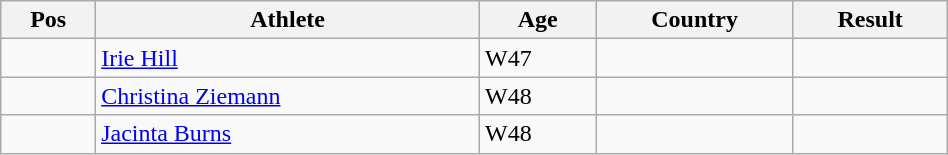<table class="wikitable"  style="text-align:center; width:50%;">
<tr>
<th>Pos</th>
<th>Athlete</th>
<th>Age</th>
<th>Country</th>
<th>Result</th>
</tr>
<tr>
<td align=center></td>
<td align=left><a href='#'>Irie Hill</a></td>
<td align=left>W47</td>
<td align=left></td>
<td></td>
</tr>
<tr>
<td align=center></td>
<td align=left><a href='#'>Christina Ziemann</a></td>
<td align=left>W48</td>
<td align=left></td>
<td></td>
</tr>
<tr>
<td align=center></td>
<td align=left><a href='#'>Jacinta Burns</a></td>
<td align=left>W48</td>
<td align=left></td>
<td></td>
</tr>
</table>
